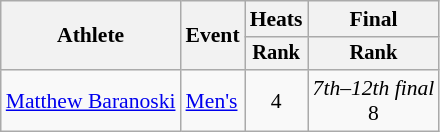<table class=wikitable style="font-size:90%;">
<tr>
<th rowspan=2>Athlete</th>
<th rowspan=2>Event</th>
<th>Heats</th>
<th>Final</th>
</tr>
<tr style="font-size:95%">
<th>Rank</th>
<th>Rank</th>
</tr>
<tr align=center>
<td align=left><a href='#'>Matthew Baranoski</a></td>
<td align=left><a href='#'>Men's</a></td>
<td>4</td>
<td><em>7th–12th final</em><br>8</td>
</tr>
</table>
